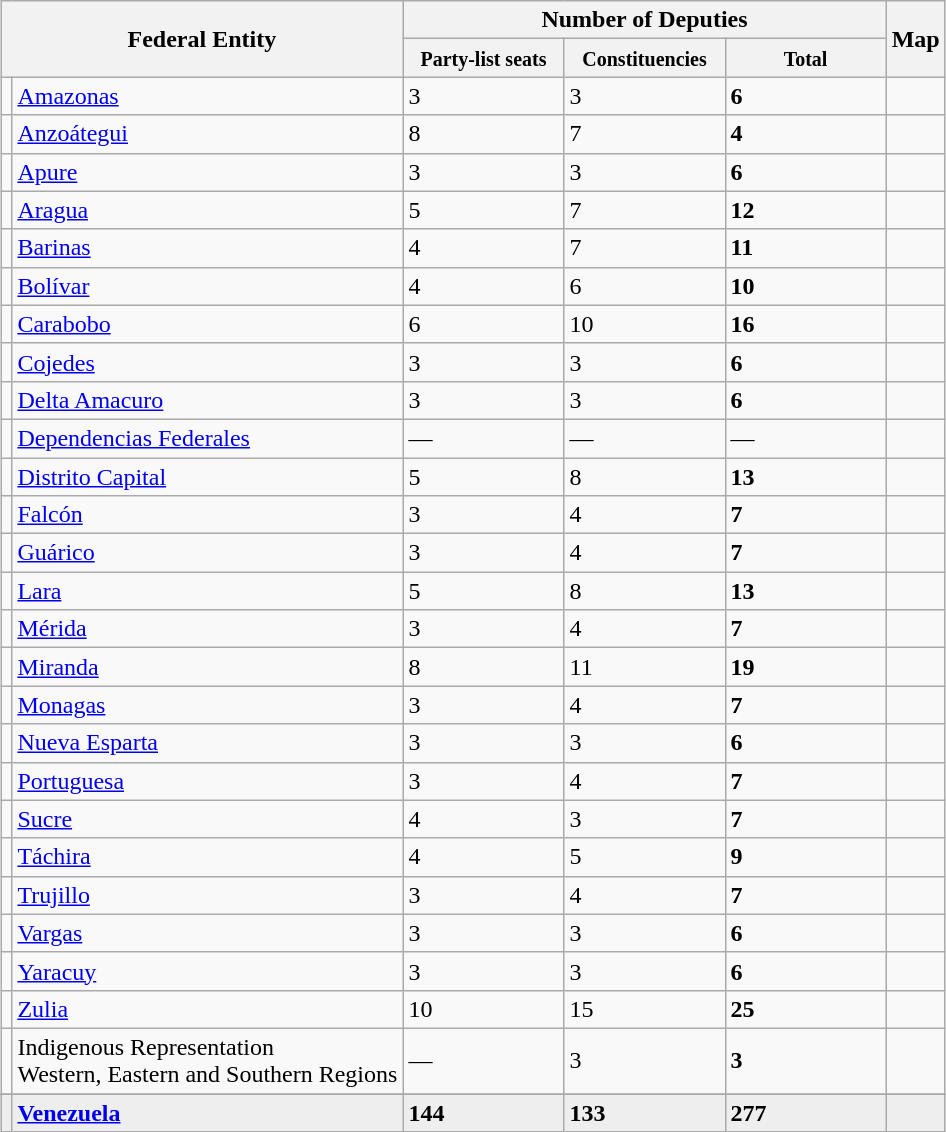<table class="wikitable sortable" style="margin:1em auto;">
<tr>
<th colspan="2" rowspan="2">Federal Entity</th>
<th colspan="3">Number of Deputies</th>
<th colspan="2" rowspan="2">Map</th>
</tr>
<tr>
<th width="100"><small>Party-list seats</small></th>
<th width="100"><small>Constituencies</small></th>
<th width="100"><small>Total</small></th>
</tr>
<tr>
<td align=left></td>
<td><a href='#'>Amazonas</a></td>
<td>3</td>
<td>3</td>
<td><strong>6</strong></td>
<td></td>
</tr>
<tr>
<td align=left></td>
<td><a href='#'>Anzoátegui</a></td>
<td>8</td>
<td>7</td>
<td><strong>4</strong></td>
<td></td>
</tr>
<tr>
<td align=left></td>
<td><a href='#'>Apure</a></td>
<td>3</td>
<td>3</td>
<td><strong>6</strong></td>
<td></td>
</tr>
<tr>
<td align=left></td>
<td><a href='#'>Aragua</a></td>
<td>5</td>
<td>7</td>
<td><strong>12</strong></td>
<td></td>
</tr>
<tr>
<td align=left></td>
<td><a href='#'>Barinas</a></td>
<td>4</td>
<td>7</td>
<td><strong>11</strong></td>
<td></td>
</tr>
<tr>
<td align=left></td>
<td><a href='#'>Bolívar</a></td>
<td>4</td>
<td>6</td>
<td><strong>10</strong></td>
<td></td>
</tr>
<tr>
<td align=left></td>
<td><a href='#'>Carabobo</a></td>
<td>6</td>
<td>10</td>
<td><strong>16</strong></td>
<td></td>
</tr>
<tr>
<td align=left></td>
<td><a href='#'>Cojedes</a></td>
<td>3</td>
<td>3</td>
<td><strong>6</strong></td>
<td></td>
</tr>
<tr>
<td align=left></td>
<td><a href='#'>Delta Amacuro</a></td>
<td>3</td>
<td>3</td>
<td><strong>6</strong></td>
<td></td>
</tr>
<tr>
<td align=left></td>
<td><a href='#'>Dependencias Federales</a></td>
<td>—</td>
<td>—</td>
<td>—</td>
<td></td>
</tr>
<tr>
<td align=left></td>
<td><a href='#'>Distrito Capital</a></td>
<td>5</td>
<td>8</td>
<td><strong>13</strong></td>
<td></td>
</tr>
<tr>
<td align=left></td>
<td><a href='#'>Falcón</a></td>
<td>3</td>
<td>4</td>
<td><strong>7</strong></td>
<td></td>
</tr>
<tr>
<td align=left></td>
<td><a href='#'>Guárico</a></td>
<td>3</td>
<td>4</td>
<td><strong>7</strong></td>
<td></td>
</tr>
<tr>
<td align=left></td>
<td><a href='#'>Lara</a></td>
<td>5</td>
<td>8</td>
<td><strong>13</strong></td>
<td></td>
</tr>
<tr>
<td align=left></td>
<td><a href='#'>Mérida</a></td>
<td>3</td>
<td>4</td>
<td><strong>7</strong></td>
<td></td>
</tr>
<tr>
<td align=left></td>
<td><a href='#'>Miranda</a></td>
<td>8</td>
<td>11</td>
<td><strong>19</strong></td>
<td></td>
</tr>
<tr>
<td align=left></td>
<td><a href='#'>Monagas</a></td>
<td>3</td>
<td>4</td>
<td><strong>7</strong></td>
<td></td>
</tr>
<tr>
<td align=left></td>
<td><a href='#'>Nueva Esparta</a></td>
<td>3</td>
<td>3</td>
<td><strong>6</strong></td>
<td></td>
</tr>
<tr>
<td align=left></td>
<td><a href='#'>Portuguesa</a></td>
<td>3</td>
<td>4</td>
<td><strong>7</strong></td>
<td></td>
</tr>
<tr>
<td align=left></td>
<td><a href='#'>Sucre</a></td>
<td>4</td>
<td>3</td>
<td><strong>7</strong></td>
<td></td>
</tr>
<tr>
<td align=left></td>
<td><a href='#'>Táchira</a></td>
<td>4</td>
<td>5</td>
<td><strong>9</strong></td>
<td></td>
</tr>
<tr>
<td align=left></td>
<td><a href='#'>Trujillo</a></td>
<td>3</td>
<td>4</td>
<td><strong>7</strong></td>
<td></td>
</tr>
<tr>
<td align=left></td>
<td><a href='#'>Vargas</a></td>
<td>3</td>
<td>3</td>
<td><strong>6</strong></td>
<td></td>
</tr>
<tr>
<td align=left></td>
<td><a href='#'>Yaracuy</a></td>
<td>3</td>
<td>3</td>
<td><strong>6</strong></td>
<td></td>
</tr>
<tr>
<td align=left></td>
<td><a href='#'>Zulia</a></td>
<td>10</td>
<td>15</td>
<td><strong>25</strong></td>
<td></td>
</tr>
<tr>
<td align=left></td>
<td>Indigenous Representation<br>Western, Eastern and Southern Regions</td>
<td>—</td>
<td>3</td>
<td><strong>3</strong></td>
<td></td>
</tr>
<tr>
</tr>
<tr bgcolor=#eeeeee>
<td align=left></td>
<td><strong><a href='#'>Venezuela</a></strong></td>
<td><strong>144</strong></td>
<td><strong>133</strong></td>
<td><strong>277</strong></td>
<td></td>
</tr>
</table>
